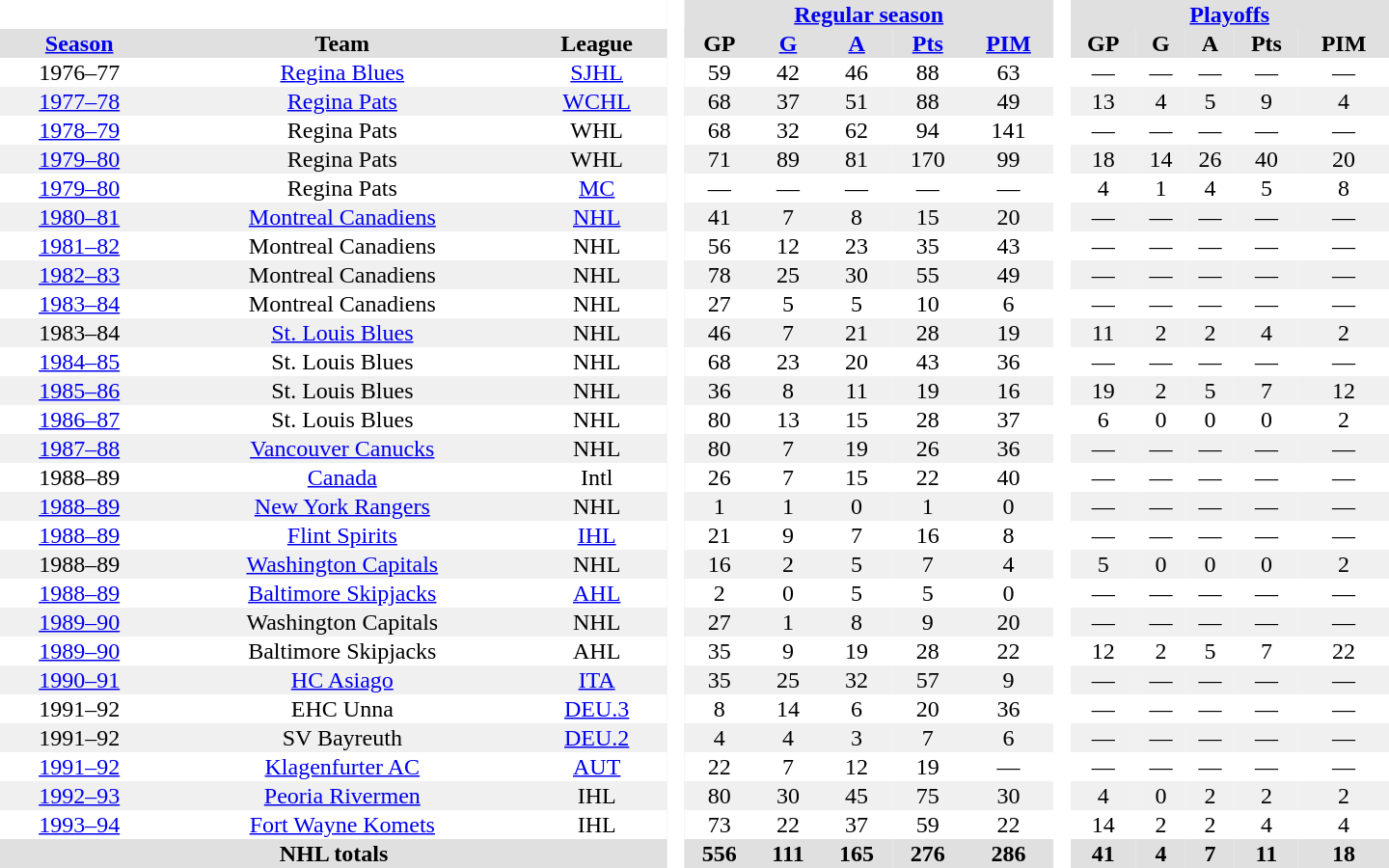<table border="0" cellpadding="1" cellspacing="0" style="text-align:center; width:60em">
<tr bgcolor="#e0e0e0">
<th colspan="3" bgcolor="#ffffff"> </th>
<th rowspan="99" bgcolor="#ffffff"> </th>
<th colspan="5"><a href='#'>Regular season</a></th>
<th rowspan="99" bgcolor="#ffffff"> </th>
<th colspan="5"><a href='#'>Playoffs</a></th>
</tr>
<tr bgcolor="#e0e0e0">
<th><a href='#'>Season</a></th>
<th>Team</th>
<th>League</th>
<th>GP</th>
<th><a href='#'>G</a></th>
<th><a href='#'>A</a></th>
<th><a href='#'>Pts</a></th>
<th><a href='#'>PIM</a></th>
<th>GP</th>
<th>G</th>
<th>A</th>
<th>Pts</th>
<th>PIM</th>
</tr>
<tr>
<td>1976–77</td>
<td><a href='#'>Regina Blues</a></td>
<td><a href='#'>SJHL</a></td>
<td>59</td>
<td>42</td>
<td>46</td>
<td>88</td>
<td>63</td>
<td>—</td>
<td>—</td>
<td>—</td>
<td>—</td>
<td>—</td>
</tr>
<tr bgcolor="#f0f0f0">
<td><a href='#'>1977–78</a></td>
<td><a href='#'>Regina Pats</a></td>
<td><a href='#'>WCHL</a></td>
<td>68</td>
<td>37</td>
<td>51</td>
<td>88</td>
<td>49</td>
<td>13</td>
<td>4</td>
<td>5</td>
<td>9</td>
<td>4</td>
</tr>
<tr>
<td><a href='#'>1978–79</a></td>
<td>Regina Pats</td>
<td>WHL</td>
<td>68</td>
<td>32</td>
<td>62</td>
<td>94</td>
<td>141</td>
<td>—</td>
<td>—</td>
<td>—</td>
<td>—</td>
<td>—</td>
</tr>
<tr bgcolor="#f0f0f0">
<td><a href='#'>1979–80</a></td>
<td>Regina Pats</td>
<td>WHL</td>
<td>71</td>
<td>89</td>
<td>81</td>
<td>170</td>
<td>99</td>
<td>18</td>
<td>14</td>
<td>26</td>
<td>40</td>
<td>20</td>
</tr>
<tr>
<td><a href='#'>1979–80</a></td>
<td>Regina Pats</td>
<td><a href='#'>MC</a></td>
<td>—</td>
<td>—</td>
<td>—</td>
<td>—</td>
<td>—</td>
<td>4</td>
<td>1</td>
<td>4</td>
<td>5</td>
<td>8</td>
</tr>
<tr bgcolor="#f0f0f0">
<td><a href='#'>1980–81</a></td>
<td><a href='#'>Montreal Canadiens</a></td>
<td><a href='#'>NHL</a></td>
<td>41</td>
<td>7</td>
<td>8</td>
<td>15</td>
<td>20</td>
<td>—</td>
<td>—</td>
<td>—</td>
<td>—</td>
<td>—</td>
</tr>
<tr>
<td><a href='#'>1981–82</a></td>
<td>Montreal Canadiens</td>
<td>NHL</td>
<td>56</td>
<td>12</td>
<td>23</td>
<td>35</td>
<td>43</td>
<td>—</td>
<td>—</td>
<td>—</td>
<td>—</td>
<td>—</td>
</tr>
<tr bgcolor="#f0f0f0">
<td><a href='#'>1982–83</a></td>
<td>Montreal Canadiens</td>
<td>NHL</td>
<td>78</td>
<td>25</td>
<td>30</td>
<td>55</td>
<td>49</td>
<td>—</td>
<td>—</td>
<td>—</td>
<td>—</td>
<td>—</td>
</tr>
<tr>
<td><a href='#'>1983–84</a></td>
<td>Montreal Canadiens</td>
<td>NHL</td>
<td>27</td>
<td>5</td>
<td>5</td>
<td>10</td>
<td>6</td>
<td>—</td>
<td>—</td>
<td>—</td>
<td>—</td>
<td>—</td>
</tr>
<tr bgcolor="#f0f0f0">
<td>1983–84</td>
<td><a href='#'>St. Louis Blues</a></td>
<td>NHL</td>
<td>46</td>
<td>7</td>
<td>21</td>
<td>28</td>
<td>19</td>
<td>11</td>
<td>2</td>
<td>2</td>
<td>4</td>
<td>2</td>
</tr>
<tr>
<td><a href='#'>1984–85</a></td>
<td>St. Louis Blues</td>
<td>NHL</td>
<td>68</td>
<td>23</td>
<td>20</td>
<td>43</td>
<td>36</td>
<td>—</td>
<td>—</td>
<td>—</td>
<td>—</td>
<td>—</td>
</tr>
<tr bgcolor="#f0f0f0">
<td><a href='#'>1985–86</a></td>
<td>St. Louis Blues</td>
<td>NHL</td>
<td>36</td>
<td>8</td>
<td>11</td>
<td>19</td>
<td>16</td>
<td>19</td>
<td>2</td>
<td>5</td>
<td>7</td>
<td>12</td>
</tr>
<tr>
<td><a href='#'>1986–87</a></td>
<td>St. Louis Blues</td>
<td>NHL</td>
<td>80</td>
<td>13</td>
<td>15</td>
<td>28</td>
<td>37</td>
<td>6</td>
<td>0</td>
<td>0</td>
<td>0</td>
<td>2</td>
</tr>
<tr bgcolor="#f0f0f0">
<td><a href='#'>1987–88</a></td>
<td><a href='#'>Vancouver Canucks</a></td>
<td>NHL</td>
<td>80</td>
<td>7</td>
<td>19</td>
<td>26</td>
<td>36</td>
<td>—</td>
<td>—</td>
<td>—</td>
<td>—</td>
<td>—</td>
</tr>
<tr>
<td>1988–89</td>
<td><a href='#'>Canada</a></td>
<td>Intl</td>
<td>26</td>
<td>7</td>
<td>15</td>
<td>22</td>
<td>40</td>
<td>—</td>
<td>—</td>
<td>—</td>
<td>—</td>
<td>—</td>
</tr>
<tr bgcolor="#f0f0f0">
<td><a href='#'>1988–89</a></td>
<td><a href='#'>New York Rangers</a></td>
<td>NHL</td>
<td>1</td>
<td>1</td>
<td>0</td>
<td>1</td>
<td>0</td>
<td>—</td>
<td>—</td>
<td>—</td>
<td>—</td>
<td>—</td>
</tr>
<tr>
<td><a href='#'>1988–89</a></td>
<td><a href='#'>Flint Spirits</a></td>
<td><a href='#'>IHL</a></td>
<td>21</td>
<td>9</td>
<td>7</td>
<td>16</td>
<td>8</td>
<td>—</td>
<td>—</td>
<td>—</td>
<td>—</td>
<td>—</td>
</tr>
<tr bgcolor="#f0f0f0">
<td>1988–89</td>
<td><a href='#'>Washington Capitals</a></td>
<td>NHL</td>
<td>16</td>
<td>2</td>
<td>5</td>
<td>7</td>
<td>4</td>
<td>5</td>
<td>0</td>
<td>0</td>
<td>0</td>
<td>2</td>
</tr>
<tr>
<td><a href='#'>1988–89</a></td>
<td><a href='#'>Baltimore Skipjacks</a></td>
<td><a href='#'>AHL</a></td>
<td>2</td>
<td>0</td>
<td>5</td>
<td>5</td>
<td>0</td>
<td>—</td>
<td>—</td>
<td>—</td>
<td>—</td>
<td>—</td>
</tr>
<tr bgcolor="#f0f0f0">
<td><a href='#'>1989–90</a></td>
<td>Washington Capitals</td>
<td>NHL</td>
<td>27</td>
<td>1</td>
<td>8</td>
<td>9</td>
<td>20</td>
<td>—</td>
<td>—</td>
<td>—</td>
<td>—</td>
<td>—</td>
</tr>
<tr>
<td><a href='#'>1989–90</a></td>
<td>Baltimore Skipjacks</td>
<td>AHL</td>
<td>35</td>
<td>9</td>
<td>19</td>
<td>28</td>
<td>22</td>
<td>12</td>
<td>2</td>
<td>5</td>
<td>7</td>
<td>22</td>
</tr>
<tr bgcolor="#f0f0f0">
<td><a href='#'>1990–91</a></td>
<td><a href='#'>HC Asiago</a></td>
<td><a href='#'>ITA</a></td>
<td>35</td>
<td>25</td>
<td>32</td>
<td>57</td>
<td>9</td>
<td>—</td>
<td>—</td>
<td>—</td>
<td>—</td>
<td>—</td>
</tr>
<tr>
<td>1991–92</td>
<td>EHC Unna</td>
<td><a href='#'>DEU.3</a></td>
<td>8</td>
<td>14</td>
<td>6</td>
<td>20</td>
<td>36</td>
<td>—</td>
<td>—</td>
<td>—</td>
<td>—</td>
<td>—</td>
</tr>
<tr bgcolor="#f0f0f0">
<td>1991–92</td>
<td>SV Bayreuth</td>
<td><a href='#'>DEU.2</a></td>
<td>4</td>
<td>4</td>
<td>3</td>
<td>7</td>
<td>6</td>
<td>—</td>
<td>—</td>
<td>—</td>
<td>—</td>
<td>—</td>
</tr>
<tr>
<td><a href='#'>1991–92</a></td>
<td><a href='#'>Klagenfurter AC</a></td>
<td><a href='#'>AUT</a></td>
<td>22</td>
<td>7</td>
<td>12</td>
<td>19</td>
<td>—</td>
<td>—</td>
<td>—</td>
<td>—</td>
<td>—</td>
<td>—</td>
</tr>
<tr bgcolor="#f0f0f0">
<td><a href='#'>1992–93</a></td>
<td><a href='#'>Peoria Rivermen</a></td>
<td>IHL</td>
<td>80</td>
<td>30</td>
<td>45</td>
<td>75</td>
<td>30</td>
<td>4</td>
<td>0</td>
<td>2</td>
<td>2</td>
<td>2</td>
</tr>
<tr>
<td><a href='#'>1993–94</a></td>
<td><a href='#'>Fort Wayne Komets</a></td>
<td>IHL</td>
<td>73</td>
<td>22</td>
<td>37</td>
<td>59</td>
<td>22</td>
<td>14</td>
<td>2</td>
<td>2</td>
<td>4</td>
<td>4</td>
</tr>
<tr bgcolor="#e0e0e0">
<th colspan="3">NHL totals</th>
<th>556</th>
<th>111</th>
<th>165</th>
<th>276</th>
<th>286</th>
<th>41</th>
<th>4</th>
<th>7</th>
<th>11</th>
<th>18</th>
</tr>
</table>
